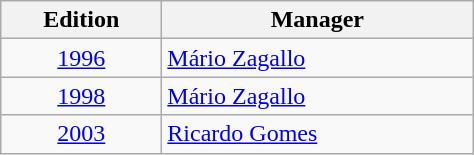<table class="wikitable">
<tr>
<th width=100>Edition</th>
<th width=200>Manager</th>
</tr>
<tr>
<td align=center> <a href='#'>1996</a></td>
<td><a href='#'>Mário Zagallo</a></td>
</tr>
<tr>
<td align=center> <a href='#'>1998</a></td>
<td><a href='#'>Mário Zagallo</a></td>
</tr>
<tr>
<td align=center>  <a href='#'>2003</a></td>
<td><a href='#'>Ricardo Gomes</a></td>
</tr>
</table>
